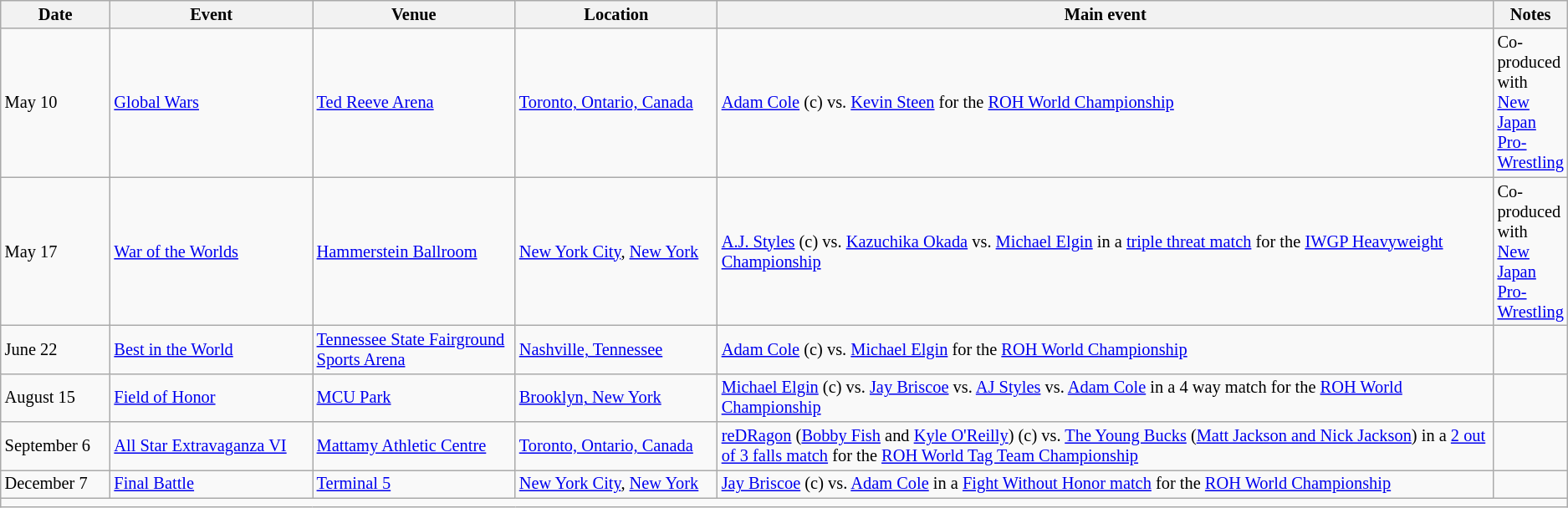<table class="sortable wikitable succession-box" style="font-size:85%;">
<tr>
<th width=7%>Date</th>
<th width=13%>Event</th>
<th width=13%>Venue</th>
<th width=13%>Location</th>
<th width=50%>Main event</th>
<th width=13%>Notes</th>
</tr>
<tr>
<td>May 10</td>
<td><a href='#'>Global Wars</a></td>
<td><a href='#'>Ted Reeve Arena</a></td>
<td><a href='#'>Toronto, Ontario, Canada</a></td>
<td><a href='#'>Adam Cole</a> (c) vs. <a href='#'>Kevin Steen</a> for the <a href='#'>ROH World Championship</a></td>
<td>Co-produced with <a href='#'>New Japan Pro-Wrestling</a></td>
</tr>
<tr>
<td>May 17</td>
<td><a href='#'>War of the Worlds</a></td>
<td><a href='#'>Hammerstein Ballroom</a></td>
<td><a href='#'>New York City</a>, <a href='#'>New York</a></td>
<td><a href='#'>A.J. Styles</a> (c) vs. <a href='#'>Kazuchika Okada</a> vs. <a href='#'>Michael Elgin</a> in a <a href='#'>triple threat match</a> for the <a href='#'>IWGP Heavyweight Championship</a></td>
<td>Co-produced with <a href='#'>New Japan Pro-Wrestling</a></td>
</tr>
<tr>
<td>June 22</td>
<td><a href='#'>Best in the World</a></td>
<td><a href='#'>Tennessee State Fairground Sports Arena</a></td>
<td><a href='#'>Nashville, Tennessee</a></td>
<td><a href='#'>Adam Cole</a> (c) vs. <a href='#'>Michael Elgin</a> for the <a href='#'>ROH World Championship</a></td>
<td></td>
</tr>
<tr>
<td>August 15</td>
<td><a href='#'>Field of Honor</a></td>
<td><a href='#'>MCU Park</a></td>
<td><a href='#'>Brooklyn, New York</a></td>
<td><a href='#'>Michael Elgin</a> (c) vs. <a href='#'>Jay Briscoe</a> vs. <a href='#'>AJ Styles</a> vs. <a href='#'>Adam Cole</a> in a 4 way match for the <a href='#'>ROH World Championship</a></td>
<td></td>
</tr>
<tr>
<td>September 6</td>
<td><a href='#'>All Star Extravaganza VI</a></td>
<td><a href='#'>Mattamy Athletic Centre</a></td>
<td><a href='#'>Toronto, Ontario, Canada</a></td>
<td><a href='#'>reDRagon</a> (<a href='#'>Bobby Fish</a> and <a href='#'>Kyle O'Reilly</a>) (c) vs. <a href='#'>The Young Bucks</a> (<a href='#'>Matt Jackson and Nick Jackson</a>) in a <a href='#'>2 out of 3 falls match</a> for the <a href='#'>ROH World Tag Team Championship</a></td>
<td></td>
</tr>
<tr>
<td>December 7</td>
<td><a href='#'>Final Battle</a></td>
<td><a href='#'>Terminal 5</a></td>
<td><a href='#'>New York City</a>, <a href='#'>New York</a></td>
<td><a href='#'>Jay Briscoe</a> (c) vs. <a href='#'>Adam Cole</a> in a <a href='#'>Fight Without Honor match</a> for the <a href='#'>ROH World Championship</a></td>
<td></td>
</tr>
<tr>
<td colspan="6"></td>
</tr>
</table>
